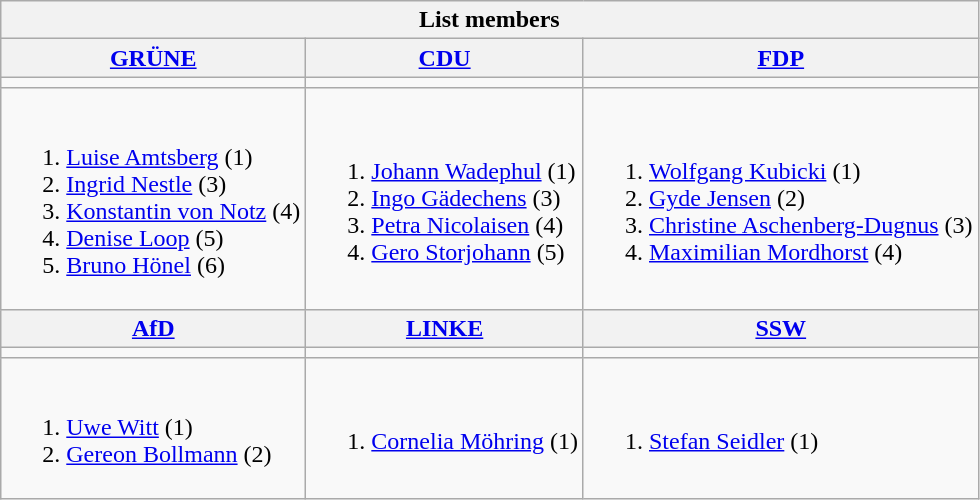<table class=wikitable>
<tr>
<th colspan=3>List members</th>
</tr>
<tr>
<th><a href='#'>GRÜNE</a></th>
<th><a href='#'>CDU</a></th>
<th><a href='#'>FDP</a></th>
</tr>
<tr>
<td bgcolor=></td>
<td bgcolor=></td>
<td bgcolor=></td>
</tr>
<tr>
<td><br><ol><li><a href='#'>Luise Amtsberg</a> (1)</li><li><a href='#'>Ingrid Nestle</a> (3)</li><li><a href='#'>Konstantin von Notz</a> (4)</li><li><a href='#'>Denise Loop</a> (5)</li><li><a href='#'>Bruno Hönel</a> (6)</li></ol></td>
<td><br><ol><li><a href='#'>Johann Wadephul</a> (1)</li><li><a href='#'>Ingo Gädechens</a> (3)</li><li><a href='#'>Petra Nicolaisen</a> (4)</li><li><a href='#'>Gero Storjohann</a> (5)</li></ol></td>
<td><br><ol><li><a href='#'>Wolfgang Kubicki</a> (1)</li><li><a href='#'>Gyde Jensen</a> (2)</li><li><a href='#'>Christine Aschenberg-Dugnus</a> (3)</li><li><a href='#'>Maximilian Mordhorst</a> (4)</li></ol></td>
</tr>
<tr>
<th><a href='#'>AfD</a></th>
<th><a href='#'>LINKE</a></th>
<th><a href='#'>SSW</a></th>
</tr>
<tr>
<td bgcolor=></td>
<td bgcolor=></td>
<td bgcolor=></td>
</tr>
<tr>
<td><br><ol><li><a href='#'>Uwe Witt</a> (1)</li><li><a href='#'>Gereon Bollmann</a> (2)</li></ol></td>
<td><br><ol><li><a href='#'>Cornelia Möhring</a> (1)</li></ol></td>
<td><br><ol><li><a href='#'>Stefan Seidler</a> (1)</li></ol></td>
</tr>
</table>
